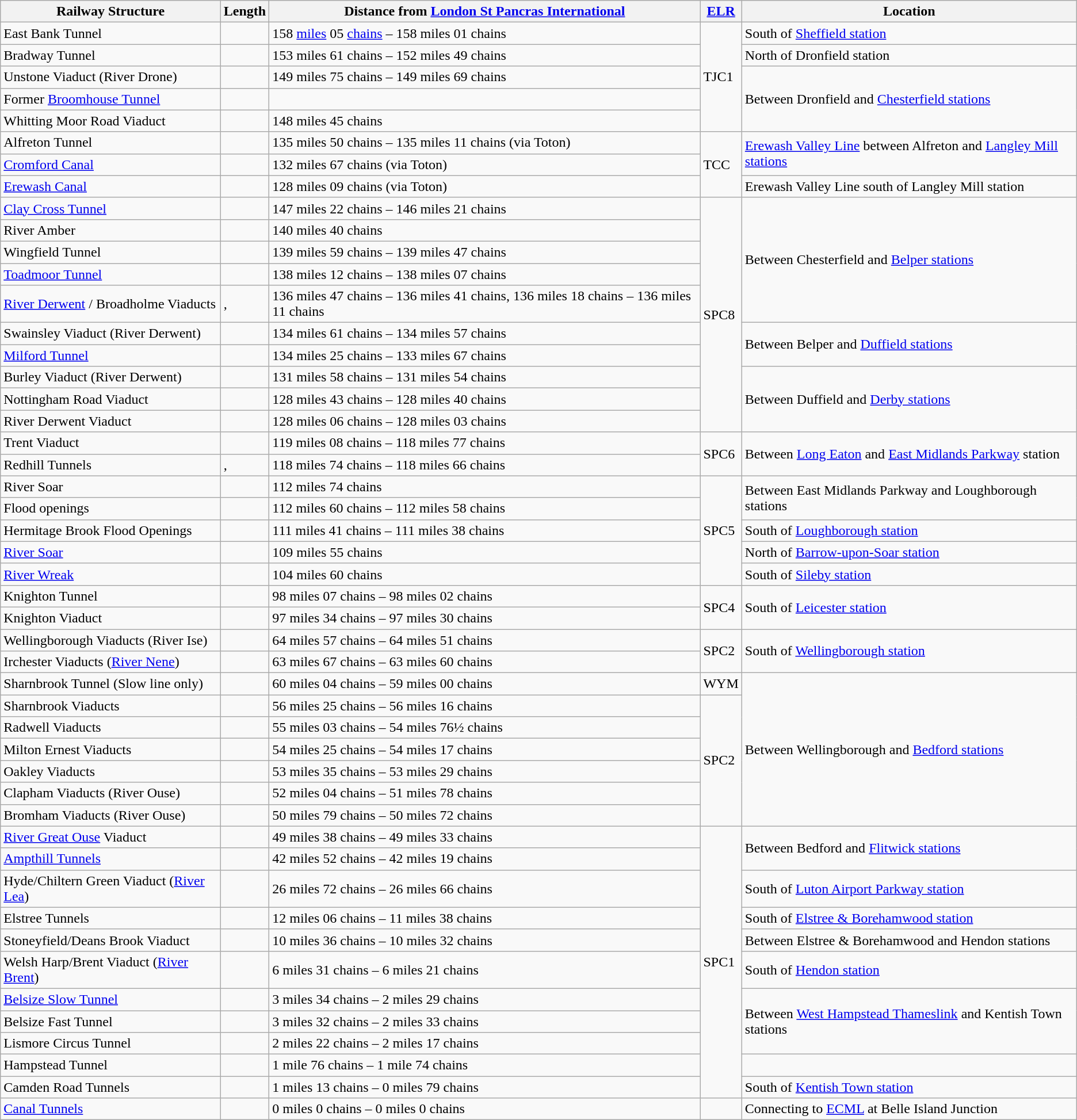<table class="wikitable">
<tr>
<th>Railway Structure</th>
<th>Length</th>
<th>Distance from <a href='#'>London St Pancras International</a></th>
<th><a href='#'>ELR</a></th>
<th>Location</th>
</tr>
<tr>
<td>East Bank Tunnel</td>
<td></td>
<td>158 <a href='#'>miles</a> 05 <a href='#'>chains</a> – 158 miles 01 chains</td>
<td rowspan="5">TJC1</td>
<td>South of <a href='#'>Sheffield station</a></td>
</tr>
<tr>
<td>Bradway Tunnel</td>
<td></td>
<td>153 miles 61 chains – 152 miles 49 chains</td>
<td>North of Dronfield station</td>
</tr>
<tr>
<td>Unstone Viaduct (River Drone)</td>
<td></td>
<td>149 miles 75 chains – 149 miles 69 chains</td>
<td rowspan="3">Between Dronfield and <a href='#'>Chesterfield stations</a></td>
</tr>
<tr>
<td>Former <a href='#'>Broomhouse Tunnel</a></td>
<td></td>
<td></td>
</tr>
<tr>
<td>Whitting Moor Road Viaduct</td>
<td></td>
<td>148 miles 45 chains</td>
</tr>
<tr>
<td>Alfreton Tunnel</td>
<td></td>
<td>135 miles 50 chains – 135 miles 11 chains (via Toton)</td>
<td rowspan="3">TCC</td>
<td rowspan="2"><a href='#'>Erewash Valley Line</a> between Alfreton and <a href='#'>Langley Mill stations</a></td>
</tr>
<tr>
<td><a href='#'>Cromford Canal</a></td>
<td></td>
<td>132 miles 67 chains (via Toton)</td>
</tr>
<tr>
<td><a href='#'>Erewash Canal</a></td>
<td></td>
<td>128 miles 09 chains (via Toton)</td>
<td>Erewash Valley Line south of Langley Mill station</td>
</tr>
<tr>
<td><a href='#'>Clay Cross Tunnel</a></td>
<td></td>
<td>147 miles 22 chains – 146 miles 21 chains</td>
<td rowspan="10">SPC8</td>
<td rowspan="5">Between Chesterfield and <a href='#'>Belper stations</a></td>
</tr>
<tr>
<td>River Amber</td>
<td></td>
<td>140 miles 40 chains</td>
</tr>
<tr>
<td>Wingfield Tunnel</td>
<td></td>
<td>139 miles 59 chains – 139 miles 47 chains</td>
</tr>
<tr>
<td><a href='#'>Toadmoor Tunnel</a></td>
<td></td>
<td>138 miles 12 chains – 138 miles 07 chains</td>
</tr>
<tr>
<td><a href='#'>River Derwent</a> / Broadholme Viaducts</td>
<td>,<br></td>
<td>136 miles 47 chains – 136 miles 41 chains, 136 miles 18 chains – 136  miles 11 chains</td>
</tr>
<tr>
<td>Swainsley Viaduct (River Derwent)</td>
<td></td>
<td>134 miles 61 chains – 134 miles 57 chains</td>
<td rowspan="2">Between Belper and <a href='#'>Duffield stations</a></td>
</tr>
<tr>
<td><a href='#'>Milford Tunnel</a></td>
<td></td>
<td>134 miles 25 chains – 133 miles 67 chains</td>
</tr>
<tr>
<td>Burley Viaduct (River Derwent)</td>
<td></td>
<td>131 miles 58 chains – 131 miles 54 chains</td>
<td rowspan="3">Between Duffield and <a href='#'>Derby stations</a></td>
</tr>
<tr>
<td>Nottingham Road Viaduct</td>
<td></td>
<td>128 miles 43 chains – 128 miles 40 chains</td>
</tr>
<tr>
<td>River Derwent Viaduct</td>
<td></td>
<td>128 miles 06 chains – 128 miles 03 chains</td>
</tr>
<tr>
<td>Trent Viaduct</td>
<td></td>
<td>119 miles 08 chains – 118 miles 77 chains</td>
<td rowspan="2">SPC6</td>
<td rowspan="2">Between <a href='#'>Long Eaton</a> and <a href='#'>East Midlands Parkway</a> station</td>
</tr>
<tr>
<td>Redhill Tunnels</td>
<td>,<br></td>
<td>118 miles 74 chains – 118 miles 66 chains</td>
</tr>
<tr>
<td>River Soar</td>
<td></td>
<td>112 miles 74 chains</td>
<td rowspan="5">SPC5</td>
<td rowspan="2">Between East Midlands Parkway and Loughborough stations</td>
</tr>
<tr>
<td>Flood openings</td>
<td></td>
<td>112 miles 60 chains – 112 miles 58 chains</td>
</tr>
<tr>
<td>Hermitage Brook Flood Openings</td>
<td></td>
<td>111 miles 41 chains – 111 miles 38 chains</td>
<td>South of <a href='#'>Loughborough station</a></td>
</tr>
<tr>
<td><a href='#'>River Soar</a></td>
<td></td>
<td>109 miles 55 chains</td>
<td>North of <a href='#'>Barrow-upon-Soar station</a></td>
</tr>
<tr>
<td><a href='#'>River Wreak</a></td>
<td></td>
<td>104 miles 60 chains</td>
<td>South of <a href='#'>Sileby station</a></td>
</tr>
<tr>
<td>Knighton Tunnel</td>
<td></td>
<td>98 miles 07 chains – 98 miles 02 chains</td>
<td rowspan="2">SPC4</td>
<td rowspan="2">South of <a href='#'>Leicester station</a></td>
</tr>
<tr>
<td>Knighton Viaduct</td>
<td></td>
<td>97 miles 34 chains – 97 miles 30 chains</td>
</tr>
<tr>
<td>Wellingborough Viaducts (River Ise)</td>
<td></td>
<td>64 miles 57 chains – 64 miles 51 chains</td>
<td rowspan="2">SPC2</td>
<td rowspan="2">South of <a href='#'>Wellingborough station</a></td>
</tr>
<tr>
<td>Irchester Viaducts (<a href='#'>River Nene</a>)</td>
<td></td>
<td>63 miles 67 chains – 63 miles 60 chains</td>
</tr>
<tr>
<td>Sharnbrook Tunnel (Slow line only)</td>
<td></td>
<td>60 miles 04 chains – 59 miles 00 chains</td>
<td>WYM</td>
<td rowspan="7">Between Wellingborough and <a href='#'>Bedford stations</a></td>
</tr>
<tr>
<td>Sharnbrook Viaducts</td>
<td></td>
<td>56 miles 25 chains – 56 miles 16 chains</td>
<td rowspan="6">SPC2</td>
</tr>
<tr>
<td>Radwell Viaducts</td>
<td></td>
<td>55 miles 03 chains – 54 miles 76½ chains</td>
</tr>
<tr>
<td>Milton Ernest Viaducts</td>
<td></td>
<td>54 miles 25 chains – 54 miles 17 chains</td>
</tr>
<tr>
<td>Oakley Viaducts</td>
<td></td>
<td>53 miles 35 chains – 53 miles 29 chains</td>
</tr>
<tr>
<td>Clapham Viaducts (River Ouse)</td>
<td></td>
<td>52 miles 04 chains – 51 miles 78 chains</td>
</tr>
<tr>
<td>Bromham Viaducts (River Ouse)</td>
<td></td>
<td>50 miles 79 chains – 50 miles 72 chains</td>
</tr>
<tr>
<td><a href='#'>River Great Ouse</a> Viaduct</td>
<td></td>
<td>49 miles 38 chains – 49 miles 33 chains</td>
<td rowspan="11">SPC1</td>
<td rowspan="2">Between Bedford and <a href='#'>Flitwick stations</a></td>
</tr>
<tr>
<td><a href='#'>Ampthill Tunnels</a></td>
<td></td>
<td>42 miles 52 chains – 42 miles 19 chains</td>
</tr>
<tr>
<td>Hyde/Chiltern Green Viaduct (<a href='#'>River Lea</a>)</td>
<td></td>
<td>26 miles 72 chains – 26 miles 66 chains</td>
<td>South of <a href='#'>Luton Airport Parkway station</a></td>
</tr>
<tr>
<td>Elstree Tunnels</td>
<td></td>
<td>12 miles 06 chains – 11 miles 38 chains</td>
<td>South of <a href='#'>Elstree & Borehamwood station</a></td>
</tr>
<tr>
<td>Stoneyfield/Deans Brook Viaduct</td>
<td></td>
<td>10 miles 36 chains – 10 miles 32 chains</td>
<td>Between Elstree & Borehamwood and Hendon stations</td>
</tr>
<tr>
<td>Welsh Harp/Brent Viaduct (<a href='#'>River Brent</a>)</td>
<td></td>
<td>6 miles 31 chains – 6 miles 21 chains</td>
<td>South of <a href='#'>Hendon station</a></td>
</tr>
<tr>
<td><a href='#'>Belsize Slow Tunnel</a></td>
<td></td>
<td>3 miles 34 chains – 2 miles 29 chains</td>
<td rowspan="3">Between <a href='#'>West Hampstead Thameslink</a> and Kentish Town stations</td>
</tr>
<tr>
<td>Belsize Fast Tunnel</td>
<td></td>
<td>3 miles 32 chains – 2 miles 33 chains</td>
</tr>
<tr>
<td>Lismore Circus Tunnel</td>
<td></td>
<td>2 miles 22 chains – 2 miles 17 chains</td>
</tr>
<tr>
<td>Hampstead Tunnel</td>
<td></td>
<td>1 mile 76 chains – 1 mile 74 chains</td>
<td></td>
</tr>
<tr>
<td>Camden Road Tunnels</td>
<td></td>
<td>1 miles 13 chains – 0 miles 79 chains</td>
<td>South of <a href='#'>Kentish Town station</a></td>
</tr>
<tr>
<td><a href='#'>Canal Tunnels</a></td>
<td></td>
<td>0 miles 0 chains – 0 miles 0 chains</td>
<td></td>
<td>Connecting to <a href='#'>ECML</a> at Belle Island Junction</td>
</tr>
</table>
